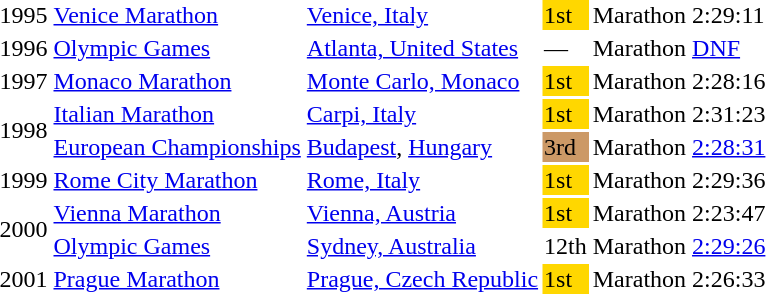<table>
<tr>
<td>1995</td>
<td><a href='#'>Venice Marathon</a></td>
<td><a href='#'>Venice, Italy</a></td>
<td bgcolor="gold">1st</td>
<td>Marathon</td>
<td>2:29:11</td>
</tr>
<tr>
<td>1996</td>
<td><a href='#'>Olympic Games</a></td>
<td><a href='#'>Atlanta, United States</a></td>
<td>—</td>
<td>Marathon</td>
<td><a href='#'>DNF</a></td>
</tr>
<tr>
<td>1997</td>
<td><a href='#'>Monaco Marathon</a></td>
<td><a href='#'>Monte Carlo, Monaco</a></td>
<td bgcolor="gold">1st</td>
<td>Marathon</td>
<td>2:28:16</td>
</tr>
<tr>
<td rowspan=2>1998</td>
<td><a href='#'>Italian Marathon</a></td>
<td><a href='#'>Carpi, Italy</a></td>
<td bgcolor="gold">1st</td>
<td>Marathon</td>
<td>2:31:23</td>
</tr>
<tr>
<td><a href='#'>European Championships</a></td>
<td><a href='#'>Budapest</a>, <a href='#'>Hungary</a></td>
<td bgcolor="cc9966">3rd</td>
<td>Marathon</td>
<td><a href='#'>2:28:31</a></td>
</tr>
<tr>
<td>1999</td>
<td><a href='#'>Rome City Marathon</a></td>
<td><a href='#'>Rome, Italy</a></td>
<td bgcolor="gold">1st</td>
<td>Marathon</td>
<td>2:29:36</td>
</tr>
<tr>
<td rowspan=2>2000</td>
<td><a href='#'>Vienna Marathon</a></td>
<td><a href='#'>Vienna, Austria</a></td>
<td bgcolor="gold">1st</td>
<td>Marathon</td>
<td>2:23:47</td>
</tr>
<tr>
<td><a href='#'>Olympic Games</a></td>
<td><a href='#'>Sydney, Australia</a></td>
<td>12th</td>
<td>Marathon</td>
<td><a href='#'>2:29:26</a></td>
</tr>
<tr>
<td>2001</td>
<td><a href='#'>Prague Marathon</a></td>
<td><a href='#'>Prague, Czech Republic</a></td>
<td bgcolor="gold">1st</td>
<td>Marathon</td>
<td>2:26:33</td>
</tr>
</table>
